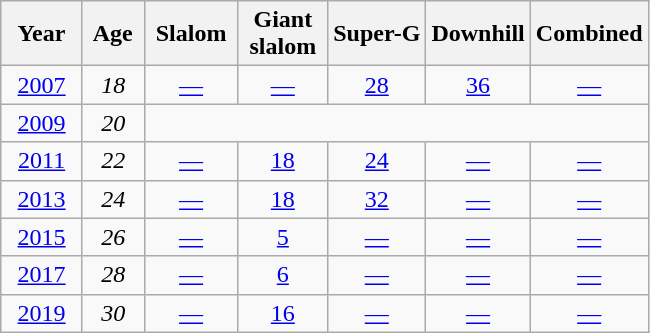<table class=wikitable style="text-align:center">
<tr>
<th>  Year  </th>
<th> Age </th>
<th> Slalom </th>
<th>Giant<br> slalom </th>
<th>Super-G</th>
<th>Downhill</th>
<th>Combined</th>
</tr>
<tr>
<td><a href='#'>2007</a></td>
<td><em>18</em></td>
<td><a href='#'>—</a></td>
<td><a href='#'>—</a></td>
<td><a href='#'>28</a></td>
<td><a href='#'>36</a></td>
<td><a href='#'>—</a></td>
</tr>
<tr>
<td><a href='#'>2009</a></td>
<td><em>20</em></td>
<td colspan=5></td>
</tr>
<tr>
<td><a href='#'>2011</a></td>
<td><em>22</em></td>
<td><a href='#'>—</a></td>
<td><a href='#'>18</a></td>
<td><a href='#'>24</a></td>
<td><a href='#'>—</a></td>
<td><a href='#'>—</a></td>
</tr>
<tr>
<td><a href='#'>2013</a></td>
<td><em>24</em></td>
<td><a href='#'>—</a></td>
<td><a href='#'>18</a></td>
<td><a href='#'>32</a></td>
<td><a href='#'>—</a></td>
<td><a href='#'>—</a></td>
</tr>
<tr>
<td><a href='#'>2015</a></td>
<td><em>26</em></td>
<td><a href='#'>—</a></td>
<td><a href='#'>5</a></td>
<td><a href='#'>—</a></td>
<td><a href='#'>—</a></td>
<td><a href='#'>—</a></td>
</tr>
<tr>
<td><a href='#'>2017</a></td>
<td><em>28</em></td>
<td><a href='#'>—</a></td>
<td><a href='#'>6</a></td>
<td><a href='#'>—</a></td>
<td><a href='#'>—</a></td>
<td><a href='#'>—</a></td>
</tr>
<tr>
<td><a href='#'>2019</a></td>
<td><em>30</em></td>
<td><a href='#'>—</a></td>
<td><a href='#'>16</a></td>
<td><a href='#'>—</a></td>
<td><a href='#'>—</a></td>
<td><a href='#'>—</a></td>
</tr>
</table>
